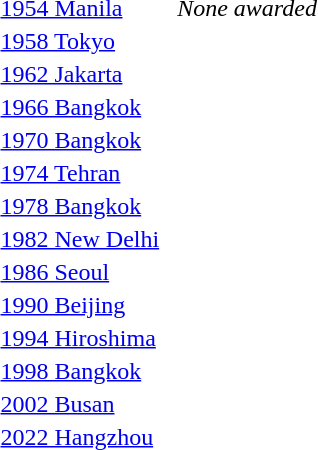<table>
<tr>
<td><a href='#'>1954 Manila</a></td>
<td></td>
<td></td>
<td><em>None awarded</em></td>
</tr>
<tr>
<td rowspan=2><a href='#'>1958 Tokyo</a></td>
<td rowspan=2></td>
<td rowspan=2></td>
<td></td>
</tr>
<tr>
<td></td>
</tr>
<tr>
<td rowspan=2><a href='#'>1962 Jakarta</a></td>
<td rowspan=2></td>
<td rowspan=2></td>
<td></td>
</tr>
<tr>
<td></td>
</tr>
<tr>
<td rowspan=2><a href='#'>1966 Bangkok</a></td>
<td rowspan=2></td>
<td rowspan=2></td>
<td></td>
</tr>
<tr>
<td></td>
</tr>
<tr>
<td rowspan=2><a href='#'>1970 Bangkok</a></td>
<td rowspan=2></td>
<td rowspan=2></td>
<td></td>
</tr>
<tr>
<td></td>
</tr>
<tr>
<td rowspan=2><a href='#'>1974 Tehran</a></td>
<td rowspan=2></td>
<td rowspan=2></td>
<td></td>
</tr>
<tr>
<td></td>
</tr>
<tr>
<td rowspan=2><a href='#'>1978 Bangkok</a></td>
<td rowspan=2></td>
<td rowspan=2></td>
<td></td>
</tr>
<tr>
<td></td>
</tr>
<tr>
<td rowspan=2><a href='#'>1982 New Delhi</a></td>
<td rowspan=2></td>
<td rowspan=2></td>
<td></td>
</tr>
<tr>
<td></td>
</tr>
<tr>
<td rowspan=2><a href='#'>1986 Seoul</a></td>
<td rowspan=2></td>
<td rowspan=2></td>
<td></td>
</tr>
<tr>
<td></td>
</tr>
<tr>
<td rowspan=2><a href='#'>1990 Beijing</a></td>
<td rowspan=2></td>
<td rowspan=2></td>
<td></td>
</tr>
<tr>
<td></td>
</tr>
<tr>
<td rowspan=2><a href='#'>1994 Hiroshima</a></td>
<td rowspan=2></td>
<td rowspan=2></td>
<td></td>
</tr>
<tr>
<td></td>
</tr>
<tr>
<td rowspan=2><a href='#'>1998 Bangkok</a></td>
<td rowspan=2></td>
<td rowspan=2></td>
<td></td>
</tr>
<tr>
<td></td>
</tr>
<tr>
<td rowspan=2><a href='#'>2002 Busan</a></td>
<td rowspan=2></td>
<td rowspan=2></td>
<td></td>
</tr>
<tr>
<td></td>
</tr>
<tr>
<td rowspan=2><a href='#'>2022 Hangzhou</a></td>
<td rowspan=2></td>
<td rowspan=2></td>
<td></td>
</tr>
<tr>
<td></td>
</tr>
</table>
